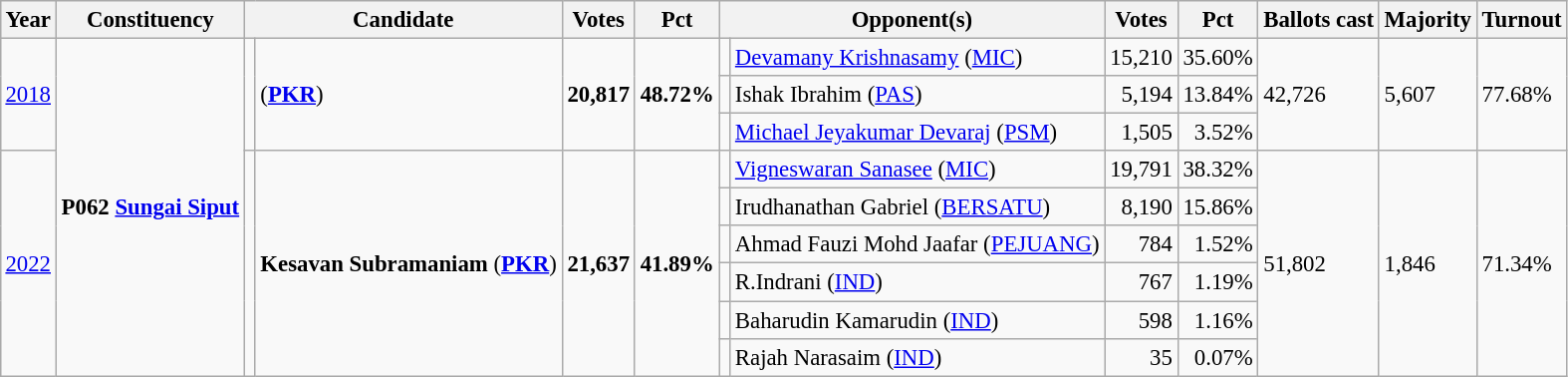<table class="wikitable" style="margin:0.5em ; font-size:95%">
<tr>
<th>Year</th>
<th>Constituency</th>
<th colspan=2>Candidate</th>
<th>Votes</th>
<th>Pct</th>
<th colspan=2>Opponent(s)</th>
<th>Votes</th>
<th>Pct</th>
<th>Ballots cast</th>
<th>Majority</th>
<th>Turnout</th>
</tr>
<tr>
<td rowspan="3"><a href='#'>2018</a></td>
<td rowspan="9"><strong>P062 <a href='#'>Sungai Siput</a></strong></td>
<td rowspan="3" ></td>
<td rowspan="3"> (<a href='#'><strong>PKR</strong></a>)</td>
<td rowspan="3" align=right><strong>20,817</strong></td>
<td rowspan="3"><strong>48.72%</strong></td>
<td></td>
<td><a href='#'>Devamany Krishnasamy</a> (<a href='#'>MIC</a>)</td>
<td align=right>15,210</td>
<td>35.60%</td>
<td rowspan="3">42,726</td>
<td rowspan="3">5,607</td>
<td rowspan="3">77.68%</td>
</tr>
<tr>
<td></td>
<td>Ishak Ibrahim (<a href='#'>PAS</a>)</td>
<td align=right>5,194</td>
<td>13.84%</td>
</tr>
<tr>
<td bgcolor=></td>
<td><a href='#'>Michael Jeyakumar Devaraj</a> (<a href='#'>PSM</a>)</td>
<td align=right>1,505</td>
<td align=right>3.52%</td>
</tr>
<tr>
<td rowspan=6><a href='#'>2022</a></td>
<td rowspan=6 ></td>
<td rowspan=6><strong>Kesavan Subramaniam</strong> (<a href='#'><strong>PKR</strong></a>)</td>
<td rowspan=6 align="right"><strong>21,637</strong></td>
<td rowspan=6><strong>41.89%</strong></td>
<td></td>
<td><a href='#'>Vigneswaran Sanasee</a> (<a href='#'>MIC</a>)</td>
<td align="right">19,791</td>
<td>38.32%</td>
<td rowspan=6>51,802</td>
<td rowspan=6>1,846</td>
<td rowspan=6>71.34%</td>
</tr>
<tr>
<td bgcolor=></td>
<td>Irudhanathan Gabriel (<a href='#'>BERSATU</a>)</td>
<td align="right">8,190</td>
<td>15.86%</td>
</tr>
<tr>
<td bgcolor=></td>
<td>Ahmad Fauzi Mohd Jaafar (<a href='#'>PEJUANG</a>)</td>
<td align="right">784</td>
<td align=right>1.52%</td>
</tr>
<tr>
<td></td>
<td>R.Indrani (<a href='#'>IND</a>)</td>
<td align="right">767</td>
<td align=right>1.19%</td>
</tr>
<tr>
<td></td>
<td>Baharudin Kamarudin (<a href='#'>IND</a>)</td>
<td align="right">598</td>
<td align=right>1.16%</td>
</tr>
<tr>
<td></td>
<td>Rajah Narasaim (<a href='#'>IND</a>)</td>
<td align="right">35</td>
<td align=right>0.07%</td>
</tr>
</table>
